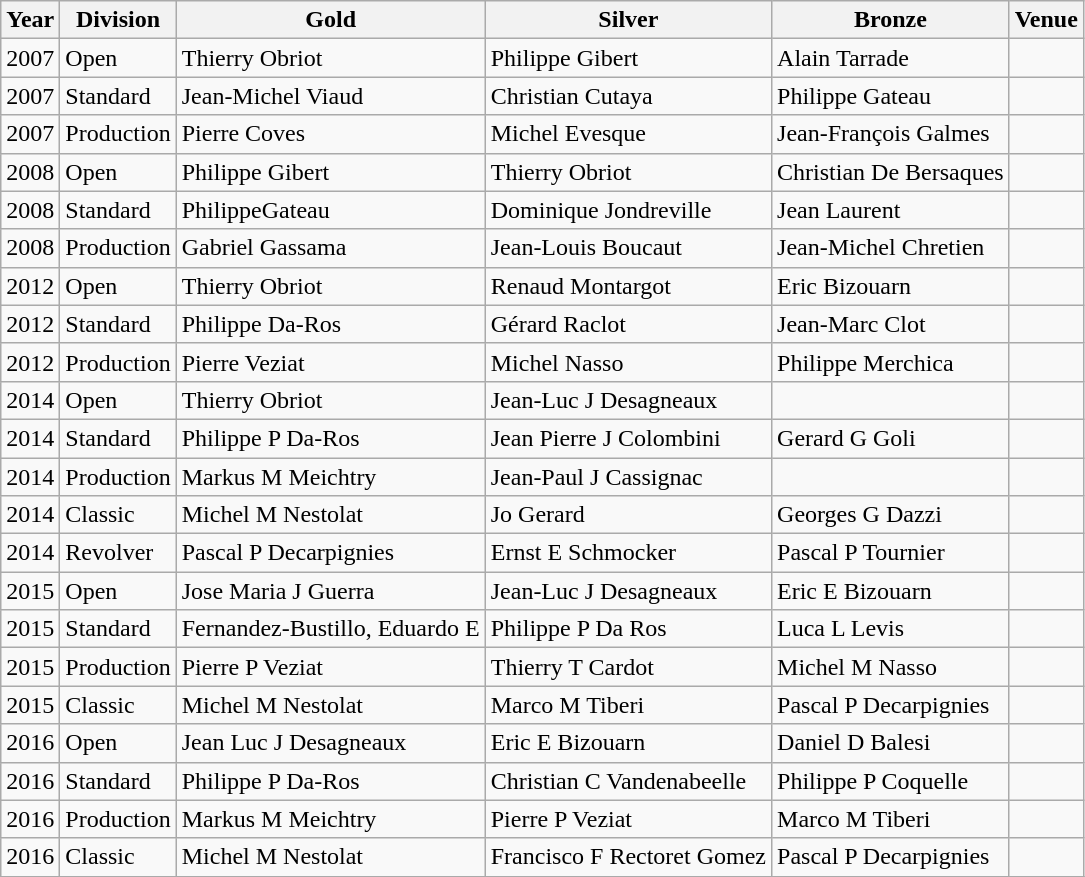<table class="wikitable sortable" style="text-align: left;">
<tr>
<th>Year</th>
<th>Division</th>
<th> Gold</th>
<th> Silver</th>
<th> Bronze</th>
<th>Venue</th>
</tr>
<tr>
<td>2007</td>
<td>Open</td>
<td>Thierry Obriot</td>
<td>Philippe Gibert</td>
<td>Alain Tarrade</td>
<td></td>
</tr>
<tr>
<td>2007</td>
<td>Standard</td>
<td>Jean-Michel Viaud</td>
<td>Christian Cutaya</td>
<td>Philippe Gateau</td>
<td></td>
</tr>
<tr>
<td>2007</td>
<td>Production</td>
<td>Pierre Coves</td>
<td>Michel Evesque</td>
<td>Jean-François Galmes</td>
<td></td>
</tr>
<tr>
<td>2008</td>
<td>Open</td>
<td>Philippe Gibert</td>
<td>Thierry Obriot</td>
<td>Christian De Bersaques</td>
<td></td>
</tr>
<tr>
<td>2008</td>
<td>Standard</td>
<td>PhilippeGateau</td>
<td>Dominique Jondreville</td>
<td>Jean Laurent</td>
<td></td>
</tr>
<tr>
<td>2008</td>
<td>Production</td>
<td>Gabriel Gassama</td>
<td>Jean-Louis Boucaut</td>
<td>Jean-Michel Chretien</td>
<td></td>
</tr>
<tr>
<td>2012</td>
<td>Open</td>
<td>Thierry Obriot</td>
<td>Renaud Montargot</td>
<td>Eric Bizouarn</td>
<td></td>
</tr>
<tr>
<td>2012</td>
<td>Standard</td>
<td>Philippe Da-Ros</td>
<td>Gérard Raclot</td>
<td>Jean-Marc Clot</td>
<td></td>
</tr>
<tr>
<td>2012</td>
<td>Production</td>
<td>Pierre Veziat</td>
<td>Michel Nasso</td>
<td>Philippe Merchica</td>
<td></td>
</tr>
<tr>
<td>2014</td>
<td>Open</td>
<td>Thierry Obriot</td>
<td>Jean-Luc J Desagneaux</td>
<td></td>
<td></td>
</tr>
<tr>
<td>2014</td>
<td>Standard</td>
<td>Philippe P Da-Ros</td>
<td>Jean Pierre J Colombini</td>
<td>Gerard G Goli</td>
<td></td>
</tr>
<tr>
<td>2014</td>
<td>Production</td>
<td>Markus M Meichtry</td>
<td>Jean-Paul J Cassignac</td>
<td></td>
<td></td>
</tr>
<tr>
<td>2014</td>
<td>Classic</td>
<td>Michel M Nestolat</td>
<td>Jo Gerard</td>
<td>Georges G Dazzi</td>
<td></td>
</tr>
<tr>
<td>2014</td>
<td>Revolver</td>
<td>Pascal P Decarpignies</td>
<td>Ernst E Schmocker</td>
<td>Pascal P Tournier</td>
<td></td>
</tr>
<tr>
<td>2015</td>
<td>Open</td>
<td>Jose Maria J Guerra</td>
<td>Jean-Luc J Desagneaux</td>
<td>Eric E Bizouarn</td>
<td></td>
</tr>
<tr>
<td>2015</td>
<td>Standard</td>
<td>Fernandez-Bustillo, Eduardo E</td>
<td>Philippe P Da Ros</td>
<td>Luca L Levis</td>
<td></td>
</tr>
<tr>
<td>2015</td>
<td>Production</td>
<td>Pierre P Veziat</td>
<td>Thierry T Cardot</td>
<td>Michel M Nasso</td>
<td></td>
</tr>
<tr>
<td>2015</td>
<td>Classic</td>
<td>Michel M Nestolat</td>
<td>Marco M Tiberi</td>
<td>Pascal P Decarpignies</td>
<td></td>
</tr>
<tr>
<td>2016</td>
<td>Open</td>
<td>Jean Luc J Desagneaux</td>
<td>Eric E Bizouarn</td>
<td>Daniel D Balesi</td>
<td></td>
</tr>
<tr>
<td>2016</td>
<td>Standard</td>
<td>Philippe P Da-Ros</td>
<td>Christian C Vandenabeelle</td>
<td>Philippe P Coquelle</td>
<td></td>
</tr>
<tr>
<td>2016</td>
<td>Production</td>
<td>Markus M Meichtry</td>
<td>Pierre P Veziat</td>
<td>Marco M Tiberi</td>
<td></td>
</tr>
<tr>
<td>2016</td>
<td>Classic</td>
<td>Michel M Nestolat</td>
<td>Francisco F Rectoret Gomez</td>
<td>Pascal P Decarpignies</td>
<td></td>
</tr>
<tr>
</tr>
</table>
